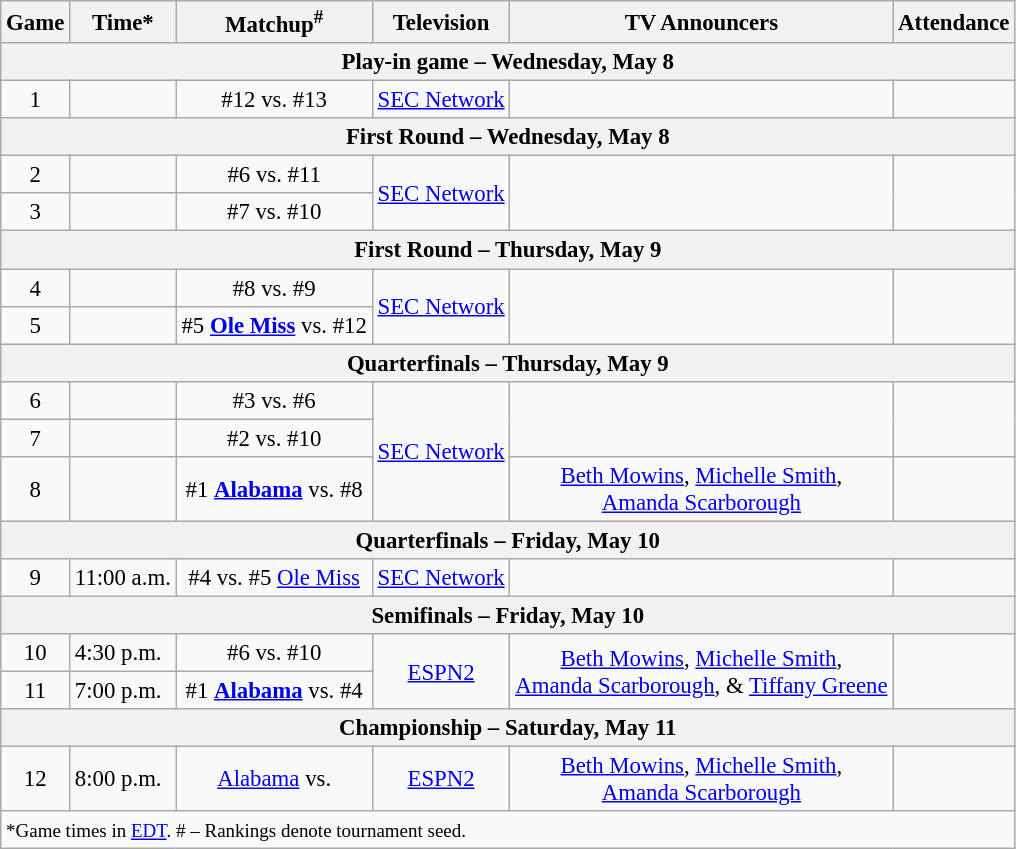<table class="wikitable" style="font-size: 95%">
<tr align="center">
<th>Game</th>
<th>Time*</th>
<th>Matchup<sup>#</sup></th>
<th>Television</th>
<th>TV Announcers</th>
<th>Attendance</th>
</tr>
<tr>
<th colspan=7>Play-in game – Wednesday, May 8</th>
</tr>
<tr>
<td style="text-align:center;">1</td>
<td></td>
<td style="text-align:center;">#12  vs. #13 </td>
<td style="text-align:center;"><a href='#'>SEC Network</a></td>
<td style="text-align:center;"></td>
<td style="text-align:center;"></td>
</tr>
<tr>
<th colspan=7>First Round – Wednesday, May 8</th>
</tr>
<tr>
<td style="text-align:center;">2</td>
<td></td>
<td style="text-align:center;">#6  vs. #11 </td>
<td rowspan=2 style="text-align:center;"><a href='#'>SEC Network</a></td>
<td rowspan=2 style="text-align:center;"></td>
<td rowspan=2 style="text-align:center;"></td>
</tr>
<tr>
<td style="text-align:center;">3</td>
<td></td>
<td style="text-align:center;">#7  vs. #10 </td>
</tr>
<tr>
<th colspan=7>First Round – Thursday, May 9</th>
</tr>
<tr>
<td style="text-align:center;">4</td>
<td></td>
<td style="text-align:center;">#8  vs. #9 </td>
<td rowspan=2 style="text-align:center;"><a href='#'>SEC Network</a></td>
<td rowspan=2 style="text-align:center;"></td>
<td rowspan=2 style="text-align:center;"></td>
</tr>
<tr>
<td style="text-align:center;">5</td>
<td></td>
<td style="text-align:center;">#5 <strong><a href='#'>Ole Miss</a></strong> vs. #12 </td>
</tr>
<tr>
<th colspan=7>Quarterfinals – Thursday, May 9</th>
</tr>
<tr>
<td style="text-align:center;">6</td>
<td></td>
<td style="text-align:center;">#3  vs. #6 </td>
<td rowspan=3 style="text-align:center;"><a href='#'>SEC Network</a></td>
<td rowspan=2 style="text-align:center;"></td>
<td rowspan=2 style="text-align:center;"></td>
</tr>
<tr>
<td style="text-align:center;">7</td>
<td></td>
<td style="text-align:center;">#2  vs. #10 </td>
</tr>
<tr>
<td style="text-align:center;">8</td>
<td></td>
<td style="text-align:center;">#1 <strong><a href='#'>Alabama</a></strong> vs. #8 </td>
<td style="text-align:center;"><a href='#'>Beth Mowins</a>, <a href='#'>Michelle Smith</a>,<br> <a href='#'>Amanda Scarborough</a></td>
<td style="text-align:center;"></td>
</tr>
<tr>
<th colspan=7>Quarterfinals – Friday, May 10</th>
</tr>
<tr>
<td style="text-align:center;">9</td>
<td>11:00 a.m.</td>
<td style="text-align:center;">#4  vs. #5 <a href='#'>Ole Miss</a></td>
<td style="text-align:center;"><a href='#'>SEC Network</a></td>
<td style="text-align:center;"></td>
<td style="text-align:center;"></td>
</tr>
<tr>
<th colspan=7>Semifinals – Friday, May 10</th>
</tr>
<tr>
<td style="text-align:center;">10</td>
<td>4:30 p.m.</td>
<td style="text-align:center;">#6 <strong></strong> vs. #10 </td>
<td rowspan=2 style="text-align:center;"><a href='#'>ESPN2</a></td>
<td rowspan=2 style="text-align:center;"><a href='#'>Beth Mowins</a>, <a href='#'>Michelle Smith</a>,<br> <a href='#'>Amanda Scarborough</a>, & <a href='#'>Tiffany Greene</a></td>
<td rowspan=2 style="text-align:center;"></td>
</tr>
<tr>
<td style="text-align:center;">11</td>
<td>7:00 p.m.</td>
<td style="text-align:center;">#1 <strong><a href='#'>Alabama</a></strong> vs. #4 </td>
</tr>
<tr>
<th colspan=7>Championship – Saturday, May 11</th>
</tr>
<tr>
<td style="text-align:center;">12</td>
<td>8:00 p.m.</td>
<td style="text-align:center;"><a href='#'>Alabama</a> vs. <strong></strong></td>
<td style="text-align:center;"><a href='#'>ESPN2</a></td>
<td style="text-align:center;"><a href='#'>Beth Mowins</a>, <a href='#'>Michelle Smith</a>,<br> <a href='#'>Amanda Scarborough</a></td>
<td style="text-align:center;"></td>
</tr>
<tr>
<td colspan=7><small>*Game times in <a href='#'>EDT</a>. # – Rankings denote tournament seed.</small></td>
</tr>
</table>
